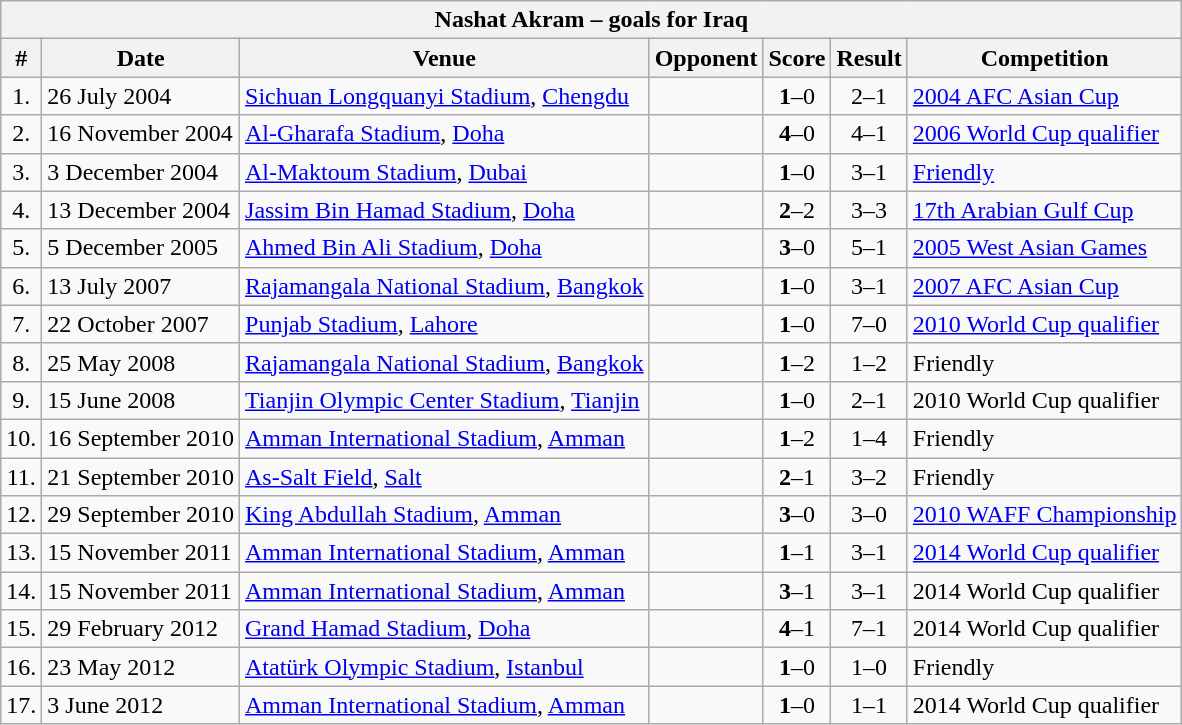<table class="wikitable collapsible collapsed">
<tr>
<th colspan="7"><strong>Nashat Akram – goals for Iraq</strong></th>
</tr>
<tr>
<th>#</th>
<th>Date</th>
<th>Venue</th>
<th>Opponent</th>
<th>Score</th>
<th>Result</th>
<th>Competition</th>
</tr>
<tr>
<td align=center>1.</td>
<td>26 July 2004</td>
<td><a href='#'>Sichuan Longquanyi Stadium</a>, <a href='#'>Chengdu</a></td>
<td></td>
<td align=center><strong>1</strong>–0</td>
<td align=center>2–1</td>
<td><a href='#'>2004 AFC Asian Cup</a></td>
</tr>
<tr>
<td align=center>2.</td>
<td>16 November 2004</td>
<td><a href='#'>Al-Gharafa Stadium</a>, <a href='#'>Doha</a></td>
<td></td>
<td align=center><strong>4</strong>–0</td>
<td align=center>4–1</td>
<td><a href='#'>2006 World Cup qualifier</a></td>
</tr>
<tr>
<td align=center>3.</td>
<td>3 December 2004</td>
<td><a href='#'>Al-Maktoum Stadium</a>, <a href='#'>Dubai</a></td>
<td></td>
<td align=center><strong>1</strong>–0</td>
<td align=center>3–1</td>
<td><a href='#'>Friendly</a></td>
</tr>
<tr>
<td align=center>4.</td>
<td>13 December 2004</td>
<td><a href='#'>Jassim Bin Hamad Stadium</a>, <a href='#'>Doha</a></td>
<td></td>
<td align=center><strong>2</strong>–2</td>
<td align=center>3–3</td>
<td><a href='#'>17th Arabian Gulf Cup</a></td>
</tr>
<tr>
<td align=center>5.</td>
<td>5 December 2005</td>
<td><a href='#'>Ahmed Bin Ali Stadium</a>, <a href='#'>Doha</a></td>
<td></td>
<td align=center><strong>3</strong>–0</td>
<td align=center>5–1</td>
<td><a href='#'>2005 West Asian Games</a></td>
</tr>
<tr>
<td align=center>6.</td>
<td>13 July 2007</td>
<td><a href='#'>Rajamangala National Stadium</a>, <a href='#'>Bangkok</a></td>
<td></td>
<td align=center><strong>1</strong>–0</td>
<td align=center>3–1</td>
<td><a href='#'>2007 AFC Asian Cup</a></td>
</tr>
<tr>
<td align=center>7.</td>
<td>22 October 2007</td>
<td><a href='#'>Punjab Stadium</a>, <a href='#'>Lahore</a></td>
<td></td>
<td align=center><strong>1</strong>–0</td>
<td align=center>7–0</td>
<td><a href='#'>2010 World Cup qualifier</a></td>
</tr>
<tr>
<td align=center>8.</td>
<td>25 May 2008</td>
<td><a href='#'>Rajamangala National Stadium</a>, <a href='#'>Bangkok</a></td>
<td></td>
<td align=center><strong>1</strong>–2</td>
<td align=center>1–2</td>
<td>Friendly</td>
</tr>
<tr>
<td align=center>9.</td>
<td>15 June 2008</td>
<td><a href='#'>Tianjin Olympic Center Stadium</a>, <a href='#'>Tianjin</a></td>
<td></td>
<td align=center><strong>1</strong>–0</td>
<td align=center>2–1</td>
<td>2010 World Cup qualifier</td>
</tr>
<tr>
<td align=center>10.</td>
<td>16 September 2010</td>
<td><a href='#'>Amman International Stadium</a>, <a href='#'>Amman</a></td>
<td></td>
<td align=center><strong>1</strong>–2</td>
<td align=center>1–4</td>
<td>Friendly</td>
</tr>
<tr>
<td align=center>11.</td>
<td>21 September 2010</td>
<td><a href='#'>As-Salt Field</a>, <a href='#'>Salt</a></td>
<td></td>
<td align=center><strong>2</strong>–1</td>
<td align=center>3–2</td>
<td>Friendly</td>
</tr>
<tr>
<td align=center>12.</td>
<td>29 September 2010</td>
<td><a href='#'>King Abdullah Stadium</a>, <a href='#'>Amman</a></td>
<td></td>
<td align=center><strong>3</strong>–0</td>
<td align=center>3–0</td>
<td><a href='#'>2010 WAFF Championship</a></td>
</tr>
<tr>
<td align=center>13.</td>
<td>15 November 2011</td>
<td><a href='#'>Amman International Stadium</a>, <a href='#'>Amman</a></td>
<td></td>
<td align=center><strong>1</strong>–1</td>
<td align=center>3–1</td>
<td><a href='#'>2014 World Cup qualifier</a></td>
</tr>
<tr>
<td align=center>14.</td>
<td>15 November 2011</td>
<td><a href='#'>Amman International Stadium</a>, <a href='#'>Amman</a></td>
<td></td>
<td align=center><strong>3</strong>–1</td>
<td align=center>3–1</td>
<td>2014 World Cup qualifier</td>
</tr>
<tr>
<td align=center>15.</td>
<td>29 February 2012</td>
<td><a href='#'>Grand Hamad Stadium</a>, <a href='#'>Doha</a></td>
<td></td>
<td align=center><strong>4</strong>–1</td>
<td align=center>7–1</td>
<td>2014 World Cup qualifier</td>
</tr>
<tr>
<td align=center>16.</td>
<td>23 May 2012</td>
<td><a href='#'>Atatürk Olympic Stadium</a>, <a href='#'>Istanbul</a></td>
<td></td>
<td align=center><strong>1</strong>–0</td>
<td align=center>1–0</td>
<td>Friendly</td>
</tr>
<tr>
<td align=center>17.</td>
<td>3 June 2012</td>
<td><a href='#'>Amman International Stadium</a>, <a href='#'>Amman</a></td>
<td></td>
<td align=center><strong>1</strong>–0</td>
<td align=center>1–1</td>
<td>2014 World Cup qualifier</td>
</tr>
</table>
